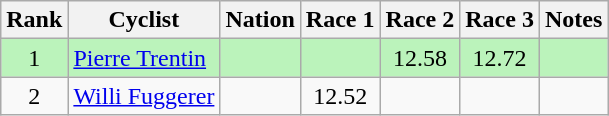<table class="wikitable sortable" style="text-align:center">
<tr>
<th>Rank</th>
<th>Cyclist</th>
<th>Nation</th>
<th>Race 1</th>
<th>Race 2</th>
<th>Race 3</th>
<th>Notes</th>
</tr>
<tr bgcolor=bbf3bb>
<td>1</td>
<td align=left><a href='#'>Pierre Trentin</a></td>
<td align=left></td>
<td></td>
<td>12.58</td>
<td>12.72</td>
<td></td>
</tr>
<tr>
<td>2</td>
<td align=left><a href='#'>Willi Fuggerer</a></td>
<td align=left></td>
<td>12.52</td>
<td></td>
<td></td>
<td></td>
</tr>
</table>
